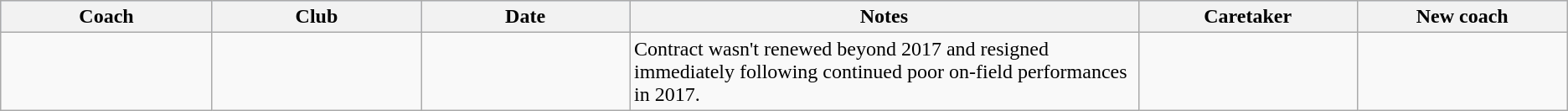<table class="wikitable plainrowheaders sortable" style="text-align:left;">
<tr style="background:#C1D8FF;">
<th scope="col" style="width:12em">Coach</th>
<th scope="col" style="width:12em">Club</th>
<th scope="col" style="width:12em">Date</th>
<th scope="col" style="width:30em">Notes</th>
<th scope="col" style="width:12em">Caretaker</th>
<th scope="col" style="width:12em">New coach</th>
</tr>
<tr>
<td></td>
<td></td>
<td></td>
<td>Contract wasn't renewed beyond 2017 and resigned immediately following continued poor on-field performances in 2017.</td>
<td></td>
<td></td>
</tr>
</table>
